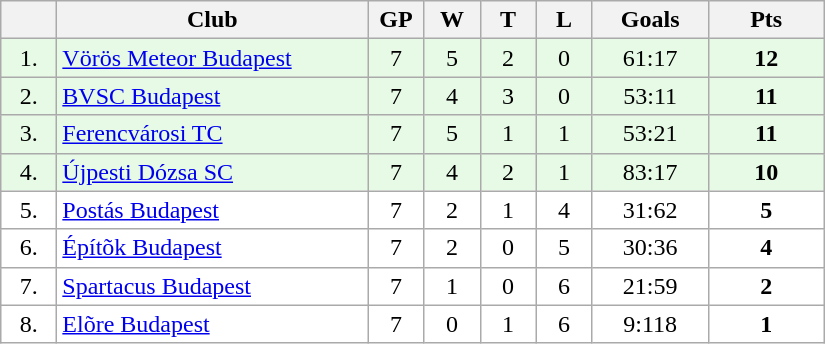<table class="wikitable">
<tr>
<th width="30"></th>
<th width="200">Club</th>
<th width="30">GP</th>
<th width="30">W</th>
<th width="30">T</th>
<th width="30">L</th>
<th width="70">Goals</th>
<th width="70">Pts</th>
</tr>
<tr bgcolor="#e6fae6" align="center">
<td>1.</td>
<td align="left"><a href='#'>Vörös Meteor Budapest</a></td>
<td>7</td>
<td>5</td>
<td>2</td>
<td>0</td>
<td>61:17</td>
<td><strong>12</strong></td>
</tr>
<tr bgcolor="#e6fae6" align="center">
<td>2.</td>
<td align="left"><a href='#'>BVSC Budapest</a></td>
<td>7</td>
<td>4</td>
<td>3</td>
<td>0</td>
<td>53:11</td>
<td><strong>11</strong></td>
</tr>
<tr bgcolor="#e6fae6" align="center">
<td>3.</td>
<td align="left"><a href='#'>Ferencvárosi TC</a></td>
<td>7</td>
<td>5</td>
<td>1</td>
<td>1</td>
<td>53:21</td>
<td><strong>11</strong></td>
</tr>
<tr bgcolor="#e6fae6" align="center">
<td>4.</td>
<td align="left"><a href='#'>Újpesti Dózsa SC</a></td>
<td>7</td>
<td>4</td>
<td>2</td>
<td>1</td>
<td>83:17</td>
<td><strong>10</strong></td>
</tr>
<tr bgcolor="#FFFFFF" align="center">
<td>5.</td>
<td align="left"><a href='#'>Postás Budapest</a></td>
<td>7</td>
<td>2</td>
<td>1</td>
<td>4</td>
<td>31:62</td>
<td><strong>5</strong></td>
</tr>
<tr bgcolor="#FFFFFF" align="center">
<td>6.</td>
<td align="left"><a href='#'>Építõk Budapest</a></td>
<td>7</td>
<td>2</td>
<td>0</td>
<td>5</td>
<td>30:36</td>
<td><strong>4</strong></td>
</tr>
<tr bgcolor="#FFFFFF" align="center">
<td>7.</td>
<td align="left"><a href='#'>Spartacus Budapest</a></td>
<td>7</td>
<td>1</td>
<td>0</td>
<td>6</td>
<td>21:59</td>
<td><strong>2</strong></td>
</tr>
<tr bgcolor="#FFFFFF" align="center">
<td>8.</td>
<td align="left"><a href='#'>Elõre Budapest</a></td>
<td>7</td>
<td>0</td>
<td>1</td>
<td>6</td>
<td>9:118</td>
<td><strong>1</strong></td>
</tr>
</table>
